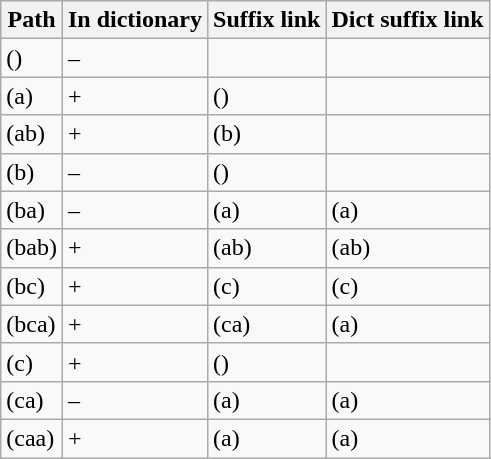<table class="wikitable">
<tr>
<th>Path</th>
<th>In dictionary</th>
<th>Suffix link</th>
<th>Dict suffix link</th>
</tr>
<tr>
<td>()</td>
<td>–</td>
<td></td>
<td></td>
</tr>
<tr>
<td>(a)</td>
<td>+</td>
<td>()</td>
<td></td>
</tr>
<tr>
<td>(ab)</td>
<td>+</td>
<td>(b)</td>
<td></td>
</tr>
<tr>
<td>(b)</td>
<td>–</td>
<td>()</td>
<td></td>
</tr>
<tr>
<td>(ba)</td>
<td>–</td>
<td>(a)</td>
<td>(a)</td>
</tr>
<tr>
<td>(bab)</td>
<td>+</td>
<td>(ab)</td>
<td>(ab)</td>
</tr>
<tr>
<td>(bc)</td>
<td>+</td>
<td>(c)</td>
<td>(c)</td>
</tr>
<tr>
<td>(bca)</td>
<td>+</td>
<td>(ca)</td>
<td>(a)</td>
</tr>
<tr>
<td>(c)</td>
<td>+</td>
<td>()</td>
<td></td>
</tr>
<tr>
<td>(ca)</td>
<td>–</td>
<td>(a)</td>
<td>(a)</td>
</tr>
<tr>
<td>(caa)</td>
<td>+</td>
<td>(a)</td>
<td>(a)</td>
</tr>
</table>
